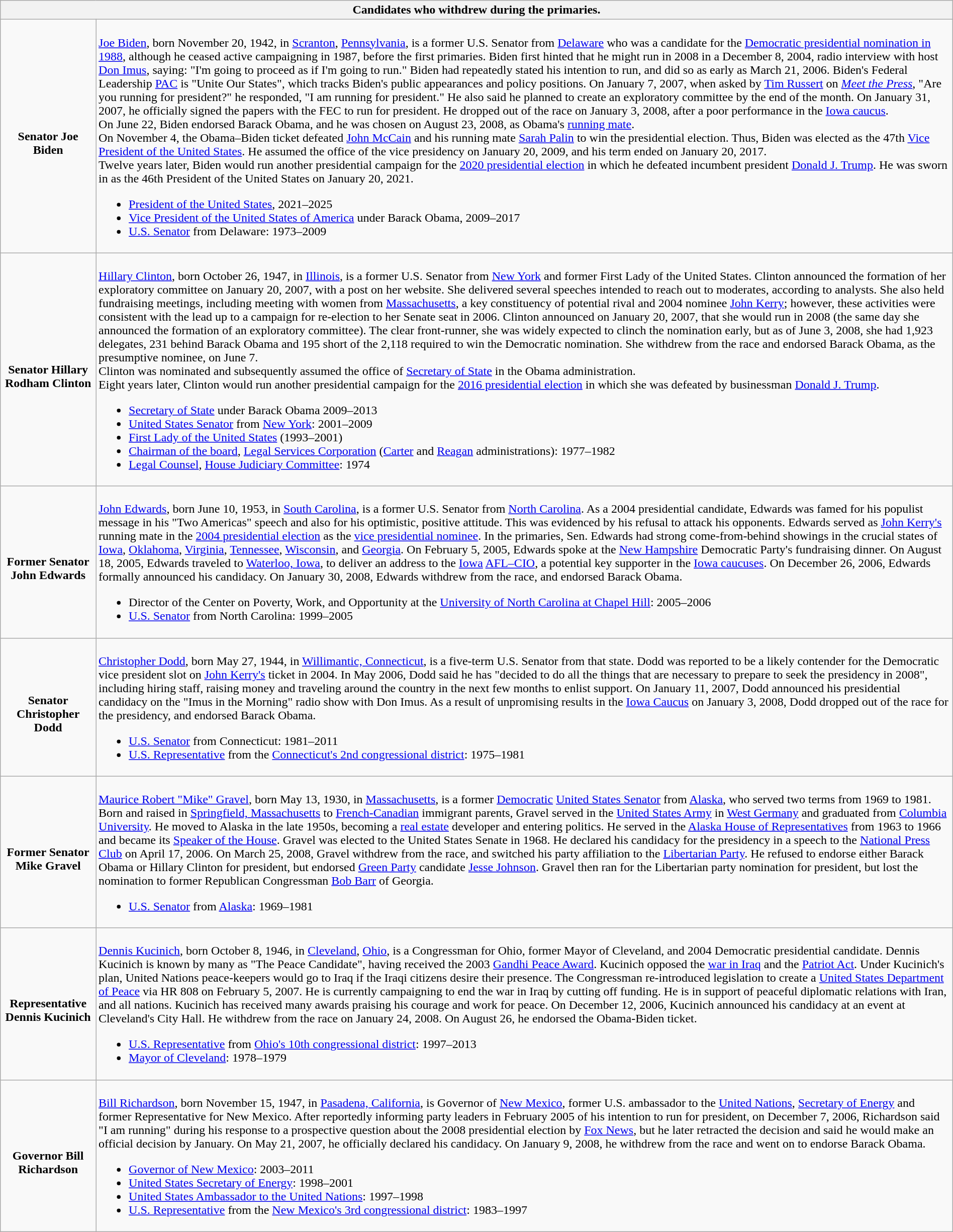<table class="wikitable" style="margin:auto; width:100%;">
<tr>
<th colspan=2>Candidates who withdrew during the primaries.</th>
</tr>
<tr>
<td align="center"><br><strong>Senator Joe Biden</strong></td>
<td><br>
<includeonly></includeonly>
<a href='#'>Joe Biden</a>, born November 20, 1942, in <a href='#'>Scranton</a>, <a href='#'>Pennsylvania</a>, is a former U.S. Senator from <a href='#'>Delaware</a> who was a candidate for the <a href='#'>Democratic presidential nomination in 1988</a>, although he ceased active campaigning in 1987, before the first primaries. Biden first hinted that he might run in 2008 in a December 8, 2004, radio interview with host <a href='#'>Don Imus</a>, saying: "I'm going to proceed as if I'm going to run." Biden had repeatedly stated his intention to run, and did so as early as March 21, 2006. Biden's Federal Leadership <a href='#'>PAC</a> is "Unite Our States", which tracks Biden's public appearances and policy positions. On January 7, 2007, when asked by <a href='#'>Tim Russert</a> on <em><a href='#'>Meet the Press</a></em>, "Are you running for president?" he responded, "I am running for president." He also said he planned to create an exploratory committee by the end of the month. On January 31, 2007, he officially signed the papers with the FEC to run for president. He dropped out of the race on January 3, 2008, after a poor performance in the <a href='#'>Iowa caucus</a>.<br>On June 22, Biden endorsed Barack Obama, and he was chosen on August 23, 2008, as Obama's <a href='#'>running mate</a>.<br>On November 4, the Obama–Biden ticket defeated <a href='#'>John McCain</a> and his running mate <a href='#'>Sarah Palin</a> to win the presidential election. Thus, Biden was elected as the 47th <a href='#'>Vice President of the United States</a>. He assumed the office of the vice presidency on January 20, 2009, and his term ended on January 20, 2017.<br>Twelve years later, Biden would run another presidential campaign for the <a href='#'>2020 presidential election</a> in which he defeated incumbent president <a href='#'>Donald J. Trump</a>. He was sworn in as the 46th President of the United States on January 20, 2021.<ul><li><a href='#'>President of the United States</a>, 2021–2025</li><li><a href='#'>Vice President of the United States of America</a> under Barack Obama, 2009–2017</li><li><a href='#'>U.S. Senator</a> from Delaware: 1973–2009</li></ul></td>
</tr>
<tr>
<td align="center"><br><strong>Senator Hillary Rodham Clinton</strong></td>
<td><br>
<a href='#'>Hillary Clinton</a>, born October 26, 1947, in <a href='#'>Illinois</a>, is a former U.S. Senator from <a href='#'>New York</a> and former First Lady of the United States. Clinton announced the formation of her exploratory committee on January 20, 2007, with a post on her website. She delivered several speeches intended to reach out to moderates, according to analysts. She also held fundraising meetings, including meeting with women from <a href='#'>Massachusetts</a>, a key constituency of potential rival and 2004 nominee <a href='#'>John Kerry</a>; however, these activities were consistent with the lead up to a campaign for re-election to her Senate seat in 2006. Clinton announced on January 20, 2007, that she would run in 2008 (the same day she announced the formation of an exploratory committee). The clear front-runner, she was widely expected to clinch the nomination early, but as of June 3, 2008, she had 1,923 delegates, 231 behind Barack Obama and 195 short of the 2,118 required to win the Democratic nomination. She withdrew from the race and endorsed Barack Obama, as the presumptive nominee, on June 7.<br>Clinton was nominated and subsequently assumed the office of <a href='#'>Secretary of State</a> in the Obama administration.<br>Eight years later, Clinton would run another presidential campaign for the <a href='#'>2016 presidential election</a> in which she was defeated by businessman <a href='#'>Donald J. Trump</a>.<ul><li><a href='#'>Secretary of State</a> under Barack Obama 2009–2013</li><li><a href='#'>United States Senator</a> from <a href='#'>New York</a>: 2001–2009</li><li><a href='#'>First Lady of the United States</a> (1993–2001)</li><li><a href='#'>Chairman of the board</a>, <a href='#'>Legal Services Corporation</a> (<a href='#'>Carter</a> and <a href='#'>Reagan</a> administrations): 1977–1982</li><li><a href='#'>Legal Counsel</a>, <a href='#'>House Judiciary Committee</a>: 1974</li></ul></td>
</tr>
<tr>
<td align="center"><br><strong>Former Senator John Edwards</strong></td>
<td><br>
<a href='#'>John Edwards</a>, born June 10, 1953, in <a href='#'>South Carolina</a>, is a former U.S. Senator from <a href='#'>North Carolina</a>. As a 2004 presidential candidate, Edwards was famed for his populist message in his "Two Americas" speech and also for his optimistic, positive attitude. This was evidenced by his refusal to attack his opponents. Edwards served as <a href='#'>John Kerry's</a> running mate in the <a href='#'>2004 presidential election</a> as the <a href='#'>vice presidential nominee</a>.  In the primaries, Sen. Edwards had strong come-from-behind showings in the crucial states of <a href='#'>Iowa</a>, <a href='#'>Oklahoma</a>, <a href='#'>Virginia</a>, <a href='#'>Tennessee</a>, <a href='#'>Wisconsin</a>, and <a href='#'>Georgia</a>. On February 5, 2005, Edwards spoke at the <a href='#'>New Hampshire</a> Democratic Party's fundraising dinner. On August 18, 2005, Edwards traveled to <a href='#'>Waterloo, Iowa</a>, to deliver an address to the <a href='#'>Iowa</a> <a href='#'>AFL–CIO</a>, a potential key supporter in the <a href='#'>Iowa caucuses</a>. On December 26, 2006, Edwards formally announced his candidacy.
On January 30, 2008, Edwards withdrew from the race, and endorsed Barack Obama.<ul><li>Director of the Center on Poverty, Work, and Opportunity at the <a href='#'>University of North Carolina at Chapel Hill</a>: 2005–2006</li><li><a href='#'>U.S. Senator</a> from North Carolina: 1999–2005</li></ul></td>
</tr>
<tr>
<td align="center"><br><strong>Senator Christopher Dodd</strong></td>
<td><br>
<includeonly></includeonly>
<a href='#'>Christopher Dodd</a>, born May 27, 1944, in <a href='#'>Willimantic, Connecticut</a>, is a five-term U.S. Senator from that state. Dodd was reported to be a likely contender for the Democratic vice president slot on <a href='#'>John Kerry's</a> ticket in 2004. In May 2006, Dodd said he has "decided to do all the things that are necessary to prepare to seek the presidency in 2008", including hiring staff, raising money and traveling around the country in the next few months to enlist support. On January 11, 2007, Dodd announced his presidential candidacy on the "Imus in the Morning" radio show with Don Imus. As a result of unpromising results in the <a href='#'>Iowa Caucus</a> on January 3, 2008, Dodd dropped out of the race for the presidency, and endorsed Barack Obama.<ul><li><a href='#'>U.S. Senator</a> from Connecticut: 1981–2011</li><li><a href='#'>U.S. Representative</a> from the <a href='#'>Connecticut's 2nd congressional district</a>: 1975–1981</li></ul></td>
</tr>
<tr>
<td align="center"><br><strong>Former Senator Mike Gravel</strong></td>
<td><br>
<a href='#'>Maurice Robert "Mike" Gravel</a>, born May 13, 1930, in <a href='#'>Massachusetts</a>, is a former <a href='#'>Democratic</a> <a href='#'>United States Senator</a> from <a href='#'>Alaska</a>, who served two terms from 1969 to 1981. Born and raised in <a href='#'>Springfield, Massachusetts</a> to <a href='#'>French-Canadian</a> immigrant parents, Gravel served in the <a href='#'>United States Army</a> in <a href='#'>West Germany</a> and graduated from <a href='#'>Columbia University</a>. He moved to Alaska in the late 1950s, becoming a <a href='#'>real estate</a> developer and entering politics. He served in the <a href='#'>Alaska House of Representatives</a> from 1963 to 1966 and became its <a href='#'>Speaker of the House</a>. Gravel was elected to the United States Senate in 1968. He declared his candidacy for the presidency in a speech to the <a href='#'>National Press Club</a> on April 17, 2006. On March 25, 2008, Gravel withdrew from the race, and switched his party affiliation to the <a href='#'>Libertarian Party</a>. He refused to endorse either Barack Obama or Hillary Clinton for president, but endorsed <a href='#'>Green Party</a> candidate <a href='#'>Jesse Johnson</a>. Gravel then ran for the Libertarian party nomination for president, but lost the nomination to former Republican Congressman <a href='#'>Bob Barr</a> of Georgia.<ul><li><a href='#'>U.S. Senator</a> from <a href='#'>Alaska</a>: 1969–1981</li></ul></td>
</tr>
<tr>
<td align="center"><br><strong>Representative Dennis Kucinich</strong></td>
<td><br>
<a href='#'>Dennis Kucinich</a>, born October 8, 1946, in <a href='#'>Cleveland</a>, <a href='#'>Ohio</a>, is a Congressman for Ohio, former Mayor of Cleveland, and 2004 Democratic presidential candidate. Dennis Kucinich is known by many as "The Peace Candidate", having received the 2003 <a href='#'>Gandhi Peace Award</a>. Kucinich opposed the <a href='#'>war in Iraq</a> and the <a href='#'>Patriot Act</a>. Under Kucinich's plan, United Nations peace-keepers would go to Iraq if the Iraqi citizens desire their presence. The Congressman re-introduced legislation to create a <a href='#'>United States Department of Peace</a> via HR 808 on February 5, 2007. He is currently campaigning to end the war in Iraq by cutting off funding. He is in support of peaceful diplomatic relations with Iran, and all nations. Kucinich has received many awards praising his courage and work for peace. On December 12, 2006, Kucinich announced his candidacy at an event at Cleveland's City Hall. He withdrew from the race on January 24, 2008. On August 26, he endorsed the Obama-Biden ticket.<ul><li><a href='#'>U.S. Representative</a> from <a href='#'>Ohio's 10th congressional district</a>: 1997–2013</li><li><a href='#'>Mayor of Cleveland</a>: 1978–1979</li></ul></td>
</tr>
<tr>
<td align="center"><br><strong>Governor Bill Richardson</strong></td>
<td><br>
<includeonly></includeonly>
<a href='#'>Bill Richardson</a>, born November 15, 1947, in <a href='#'>Pasadena, California</a>, is Governor of <a href='#'>New Mexico</a>, former U.S. ambassador to the <a href='#'>United Nations</a>, <a href='#'>Secretary of Energy</a> and former Representative for New Mexico. After reportedly informing party leaders in February 2005 of his intention to run for president, on December 7, 2006, Richardson said "I am running" during his response to a prospective question about the 2008 presidential election by <a href='#'>Fox News</a>, but he later retracted the decision and said he would make an official decision by January. On May 21, 2007, he officially declared his candidacy. On January 9, 2008, he withdrew from the race and went on to endorse Barack Obama.<ul><li><a href='#'>Governor of New Mexico</a>: 2003–2011</li><li><a href='#'>United States Secretary of Energy</a>: 1998–2001</li><li><a href='#'>United States Ambassador to the United Nations</a>: 1997–1998</li><li><a href='#'>U.S. Representative</a> from the <a href='#'>New Mexico's 3rd congressional district</a>: 1983–1997</li></ul></td>
</tr>
</table>
